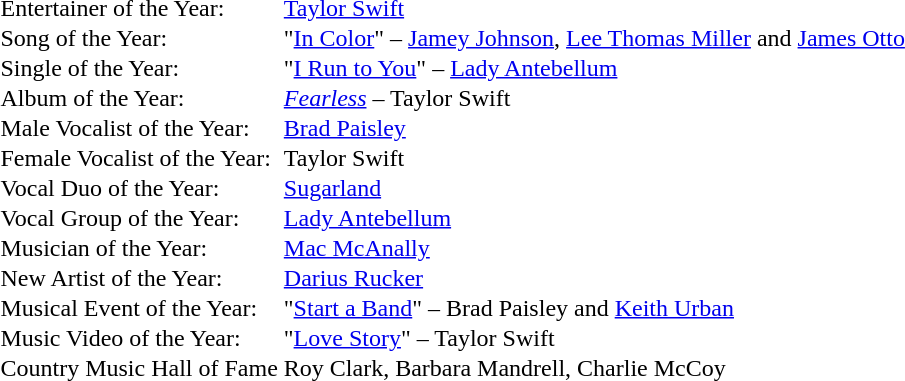<table cellspacing="0" border="0" cellpadding="1">
<tr>
<td>Entertainer of the Year:</td>
<td></td>
<td><a href='#'>Taylor Swift</a></td>
</tr>
<tr>
<td>Song of the Year:</td>
<td></td>
<td>"<a href='#'>In Color</a>" – <a href='#'>Jamey Johnson</a>, <a href='#'>Lee Thomas Miller</a> and <a href='#'>James Otto</a></td>
</tr>
<tr>
<td>Single of the Year:</td>
<td></td>
<td>"<a href='#'>I Run to You</a>" – <a href='#'>Lady Antebellum</a></td>
</tr>
<tr>
<td>Album of the Year:</td>
<td></td>
<td><em><a href='#'>Fearless</a></em> – Taylor Swift</td>
</tr>
<tr>
<td>Male Vocalist of the Year:</td>
<td></td>
<td><a href='#'>Brad Paisley</a></td>
</tr>
<tr>
<td>Female Vocalist of the Year:</td>
<td></td>
<td>Taylor Swift</td>
</tr>
<tr>
<td>Vocal Duo of the Year:</td>
<td></td>
<td><a href='#'>Sugarland</a></td>
</tr>
<tr>
<td>Vocal Group of the Year:</td>
<td></td>
<td><a href='#'>Lady Antebellum</a></td>
</tr>
<tr>
<td>Musician of the Year:</td>
<td></td>
<td><a href='#'>Mac McAnally</a></td>
</tr>
<tr>
<td>New Artist of the Year:</td>
<td></td>
<td><a href='#'>Darius Rucker</a></td>
</tr>
<tr>
<td>Musical Event of the Year:</td>
<td></td>
<td>"<a href='#'>Start a Band</a>" – Brad Paisley and <a href='#'>Keith Urban</a></td>
</tr>
<tr>
<td>Music Video of the Year:</td>
<td></td>
<td>"<a href='#'>Love Story</a>" – Taylor Swift</td>
</tr>
<tr>
<td>Country Music Hall of Fame</td>
<td></td>
<td>Roy Clark, Barbara Mandrell, Charlie McCoy</td>
</tr>
</table>
